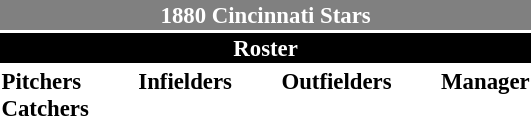<table class="toccolours" style="font-size: 95%;">
<tr>
<th colspan="10" style="background-color: gray; color: white; text-align: center;">1880 Cincinnati Stars</th>
</tr>
<tr>
<td colspan="10" style="background-color: black; color: white; text-align: center;"><strong>Roster</strong></td>
</tr>
<tr>
<td valign="top"><strong>Pitchers</strong><br>
<strong>Catchers</strong>
</td>
<td width="25px"></td>
<td valign="top"><strong>Infielders</strong><br>





</td>
<td width="25px"></td>
<td valign="top"><strong>Outfielders</strong><br>





</td>
<td width="25px"></td>
<td valign="top"><strong>Manager</strong><br></td>
</tr>
</table>
